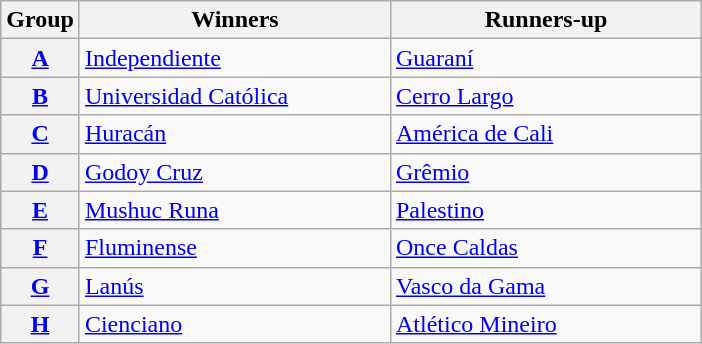<table class="wikitable">
<tr>
<th>Group</th>
<th width=200>Winners</th>
<th width=200>Runners-up</th>
</tr>
<tr>
<th><a href='#'>A</a></th>
<td> <a href='#'>Independiente</a></td>
<td> <a href='#'>Guaraní</a></td>
</tr>
<tr>
<th><a href='#'>B</a></th>
<td> <a href='#'>Universidad Católica</a></td>
<td> <a href='#'>Cerro Largo</a></td>
</tr>
<tr>
<th><a href='#'>C</a></th>
<td> <a href='#'>Huracán</a></td>
<td> <a href='#'>América de Cali</a></td>
</tr>
<tr>
<th><a href='#'>D</a></th>
<td> <a href='#'>Godoy Cruz</a></td>
<td> <a href='#'>Grêmio</a></td>
</tr>
<tr>
<th><a href='#'>E</a></th>
<td> <a href='#'>Mushuc Runa</a></td>
<td> <a href='#'>Palestino</a></td>
</tr>
<tr>
<th><a href='#'>F</a></th>
<td> <a href='#'>Fluminense</a></td>
<td> <a href='#'>Once Caldas</a></td>
</tr>
<tr>
<th><a href='#'>G</a></th>
<td> <a href='#'>Lanús</a></td>
<td> <a href='#'>Vasco da Gama</a></td>
</tr>
<tr>
<th><a href='#'>H</a></th>
<td> <a href='#'>Cienciano</a></td>
<td> <a href='#'>Atlético Mineiro</a></td>
</tr>
</table>
